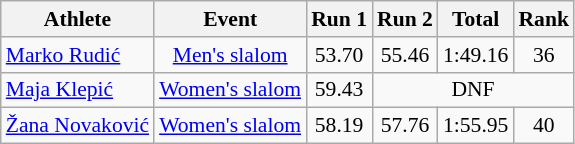<table class="wikitable" style="font-size:90%">
<tr>
<th>Athlete</th>
<th>Event</th>
<th>Run 1</th>
<th>Run 2</th>
<th>Total</th>
<th>Rank</th>
</tr>
<tr>
<td><a href='#'>Marko Rudić</a></td>
<td align="center"><a href='#'>Men's slalom</a></td>
<td align="center">53.70</td>
<td align="center">55.46</td>
<td align="center">1:49.16</td>
<td align="center">36</td>
</tr>
<tr>
<td><a href='#'>Maja Klepić</a></td>
<td align="center"><a href='#'>Women's slalom</a></td>
<td align="center">59.43</td>
<td align=center colspan=3>DNF</td>
</tr>
<tr>
<td><a href='#'>Žana Novaković</a></td>
<td align="center"><a href='#'>Women's slalom</a></td>
<td align="center">58.19</td>
<td align="center">57.76</td>
<td align="center">1:55.95</td>
<td align="center">40</td>
</tr>
</table>
